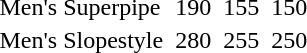<table>
<tr>
<td>Men's Superpipe</td>
<td></td>
<td>190</td>
<td></td>
<td>155</td>
<td></td>
<td>150</td>
</tr>
<tr>
<td>Men's Slopestyle</td>
<td></td>
<td>280</td>
<td></td>
<td>255</td>
<td></td>
<td>250</td>
</tr>
</table>
